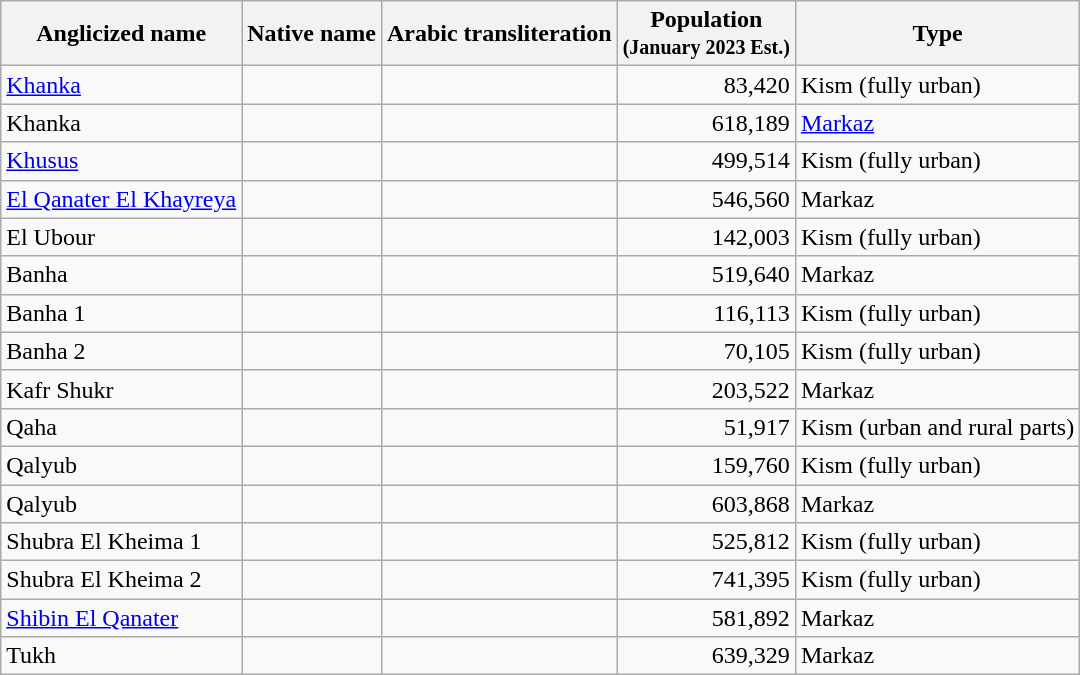<table class="sortable wikitable plainrowheaders">
<tr>
<th>Anglicized name</th>
<th>Native name</th>
<th>Arabic transliteration</th>
<th>Population<br><small>(January 2023 Est.)</small></th>
<th>Type</th>
</tr>
<tr>
<td><a href='#'>Khanka</a></td>
<td style="text-align:right;"></td>
<td></td>
<td style="text-align:right;">83,420</td>
<td>Kism (fully urban)</td>
</tr>
<tr>
<td>Khanka</td>
<td style="text-align:right;"></td>
<td></td>
<td style="text-align:right;">618,189</td>
<td><a href='#'>Markaz</a></td>
</tr>
<tr>
<td><a href='#'>Khusus</a></td>
<td style="text-align:right;"></td>
<td></td>
<td style="text-align:right;">499,514</td>
<td>Kism (fully urban)</td>
</tr>
<tr>
<td><a href='#'>El Qanater El Khayreya</a></td>
<td style="text-align:right;"></td>
<td></td>
<td style="text-align:right;">546,560</td>
<td>Markaz</td>
</tr>
<tr>
<td>El Ubour</td>
<td style="text-align:right;"></td>
<td></td>
<td style="text-align:right;">142,003</td>
<td>Kism (fully urban)</td>
</tr>
<tr>
<td>Banha</td>
<td style="text-align:right;"></td>
<td></td>
<td style="text-align:right;">519,640</td>
<td>Markaz</td>
</tr>
<tr>
<td>Banha 1</td>
<td style="text-align:right;"></td>
<td></td>
<td style="text-align:right;">116,113</td>
<td>Kism (fully urban)</td>
</tr>
<tr>
<td>Banha 2</td>
<td style="text-align:right;"></td>
<td></td>
<td style="text-align:right;">70,105</td>
<td>Kism (fully urban)</td>
</tr>
<tr>
<td>Kafr Shukr</td>
<td style="text-align:right;"></td>
<td></td>
<td style="text-align:right;">203,522</td>
<td>Markaz</td>
</tr>
<tr>
<td>Qaha</td>
<td style="text-align:right;"></td>
<td></td>
<td style="text-align:right;">51,917</td>
<td>Kism (urban and rural parts)</td>
</tr>
<tr>
<td>Qalyub</td>
<td style="text-align:right;"></td>
<td></td>
<td style="text-align:right;">159,760</td>
<td>Kism (fully urban)</td>
</tr>
<tr>
<td>Qalyub</td>
<td style="text-align:right;"></td>
<td></td>
<td style="text-align:right;">603,868</td>
<td>Markaz</td>
</tr>
<tr>
<td>Shubra El Kheima 1</td>
<td style="text-align:right;"></td>
<td></td>
<td style="text-align:right;">525,812</td>
<td>Kism (fully urban)</td>
</tr>
<tr>
<td>Shubra El Kheima 2</td>
<td style="text-align:right;"></td>
<td></td>
<td style="text-align:right;">741,395</td>
<td>Kism (fully urban)</td>
</tr>
<tr>
<td><a href='#'>Shibin El Qanater</a></td>
<td style="text-align:right;"></td>
<td></td>
<td style="text-align:right;">581,892</td>
<td>Markaz</td>
</tr>
<tr>
<td>Tukh</td>
<td style="text-align:right;"></td>
<td></td>
<td style="text-align:right;">639,329</td>
<td>Markaz</td>
</tr>
</table>
